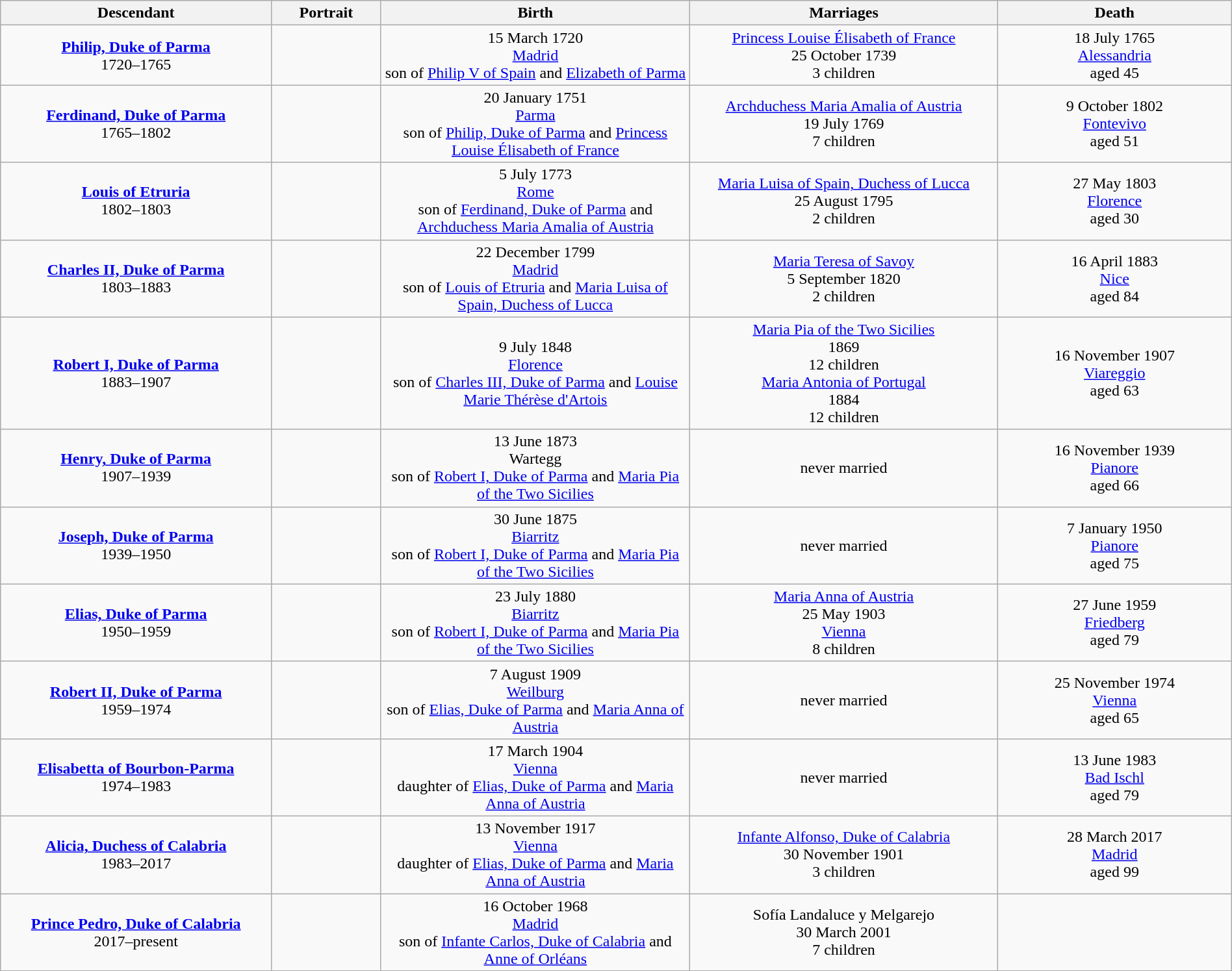<table style="text-align:center; width:100%" class="wikitable">
<tr>
<th width=22%>Descendant</th>
<th width=105px>Portrait</th>
<th>Birth</th>
<th width=25%>Marriages</th>
<th width=19%>Death</th>
</tr>
<tr>
<td><strong><a href='#'>Philip, Duke of Parma</a></strong><br>1720–1765</td>
<td></td>
<td>15 March 1720<br><a href='#'>Madrid</a><br>son of <a href='#'>Philip V of Spain</a> and <a href='#'>Elizabeth of Parma</a></td>
<td><a href='#'>Princess Louise Élisabeth of France</a><br>25 October 1739<br>3 children</td>
<td>18 July 1765<br><a href='#'>Alessandria</a><br>aged 45</td>
</tr>
<tr>
<td><strong><a href='#'>Ferdinand, Duke of Parma</a></strong><br>1765–1802</td>
<td></td>
<td>20 January 1751<br><a href='#'>Parma</a><br>son of <a href='#'>Philip, Duke of Parma</a> and <a href='#'>Princess Louise Élisabeth of France</a></td>
<td><a href='#'>Archduchess Maria Amalia of Austria</a><br>19 July 1769<br>7 children</td>
<td>9 October 1802<br><a href='#'>Fontevivo</a><br>aged 51</td>
</tr>
<tr>
<td><strong><a href='#'>Louis of Etruria</a></strong><br>1802–1803</td>
<td></td>
<td>5 July 1773<br><a href='#'>Rome</a><br>son of <a href='#'>Ferdinand, Duke of Parma</a> and <a href='#'>Archduchess Maria Amalia of Austria</a></td>
<td><a href='#'>Maria Luisa of Spain, Duchess of Lucca</a><br>25 August 1795<br>2 children</td>
<td>27 May 1803<br><a href='#'>Florence</a><br>aged 30</td>
</tr>
<tr>
<td><strong><a href='#'>Charles II, Duke of Parma</a></strong><br>1803–1883</td>
<td></td>
<td>22 December 1799<br><a href='#'>Madrid</a><br>son of <a href='#'>Louis of Etruria</a> and <a href='#'>Maria Luisa of Spain, Duchess of Lucca</a></td>
<td><a href='#'>Maria Teresa of Savoy</a><br>5 September 1820<br>2 children</td>
<td>16 April 1883<br><a href='#'>Nice</a><br>aged 84</td>
</tr>
<tr>
<td><strong><a href='#'>Robert I, Duke of Parma</a></strong><br>1883–1907</td>
<td></td>
<td>9 July 1848<br><a href='#'>Florence</a><br>son of <a href='#'>Charles III, Duke of Parma</a> and <a href='#'>Louise Marie Thérèse d'Artois</a></td>
<td><a href='#'>Maria Pia of the Two Sicilies</a><br>1869<br>12 children <br><a href='#'>Maria Antonia of Portugal</a><br>1884<br>12 children</td>
<td>16 November 1907<br><a href='#'>Viareggio</a><br>aged 63</td>
</tr>
<tr>
<td><strong><a href='#'>Henry, Duke of Parma</a></strong><br>1907–1939</td>
<td></td>
<td>13 June 1873<br> Wartegg <br>son of <a href='#'>Robert I, Duke of Parma</a> and <a href='#'>Maria Pia of the Two Sicilies</a></td>
<td>never married</td>
<td>16 November 1939<br><a href='#'>Pianore</a><br>aged 66</td>
</tr>
<tr>
<td><strong><a href='#'>Joseph, Duke of Parma</a></strong><br>1939–1950</td>
<td></td>
<td>30 June 1875<br><a href='#'>Biarritz</a><br>son of <a href='#'>Robert I, Duke of Parma</a> and <a href='#'>Maria Pia of the Two Sicilies</a></td>
<td>never married</td>
<td>7 January 1950<br><a href='#'>Pianore</a><br>aged 75</td>
</tr>
<tr>
<td><strong><a href='#'>Elias, Duke of Parma</a></strong><br> 1950–1959</td>
<td></td>
<td>23 July 1880<br><a href='#'>Biarritz</a><br>son of <a href='#'>Robert I, Duke of Parma</a> and <a href='#'>Maria Pia of the Two Sicilies</a></td>
<td><a href='#'>Maria Anna of Austria</a><br>25 May 1903<br><a href='#'>Vienna</a><br>8 children</td>
<td>27 June 1959<br><a href='#'>Friedberg</a><br>aged 79</td>
</tr>
<tr>
<td><strong><a href='#'>Robert II, Duke of Parma</a></strong><br>1959–1974</td>
<td></td>
<td>7 August 1909<br><a href='#'>Weilburg</a><br>son of <a href='#'>Elias, Duke of Parma</a> and <a href='#'>Maria Anna of Austria</a></td>
<td>never married</td>
<td>25 November 1974<br><a href='#'>Vienna</a><br>aged 65</td>
</tr>
<tr>
<td><strong><a href='#'>Elisabetta of Bourbon-Parma</a></strong><br>1974–1983</td>
<td></td>
<td>17 March 1904<br><a href='#'>Vienna</a><br>daughter of <a href='#'>Elias, Duke of Parma</a> and <a href='#'>Maria Anna of Austria</a></td>
<td>never married</td>
<td>13 June 1983<br><a href='#'>Bad Ischl</a><br>aged 79</td>
</tr>
<tr>
<td><strong><a href='#'>Alicia, Duchess of Calabria</a></strong><br>1983–2017</td>
<td></td>
<td>13 November 1917<br><a href='#'>Vienna</a><br>daughter of <a href='#'>Elias, Duke of Parma</a> and <a href='#'>Maria Anna of Austria</a></td>
<td><a href='#'>Infante Alfonso, Duke of Calabria</a><br>30 November 1901<br>3 children</td>
<td>28 March 2017<br><a href='#'>Madrid</a><br>aged 99</td>
</tr>
<tr>
<td><strong><a href='#'>Prince Pedro, Duke of Calabria</a></strong><br>2017–present</td>
<td></td>
<td>16 October 1968<br><a href='#'>Madrid</a><br>son of <a href='#'>Infante Carlos, Duke of Calabria</a> and <a href='#'>Anne of Orléans</a></td>
<td>Sofía Landaluce y Melgarejo<br>30 March 2001<br>7 children</td>
<td></td>
</tr>
</table>
